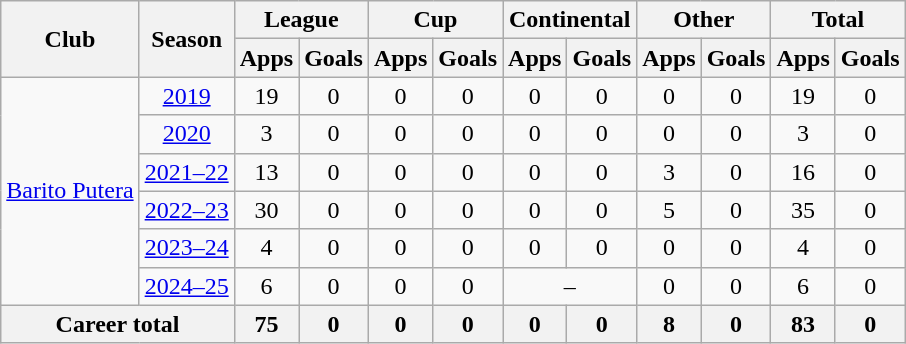<table class="wikitable" style="text-align: center">
<tr>
<th rowspan="2">Club</th>
<th rowspan="2">Season</th>
<th colspan="2">League</th>
<th colspan="2">Cup</th>
<th colspan="2">Continental</th>
<th colspan="2">Other</th>
<th colspan="2">Total</th>
</tr>
<tr>
<th>Apps</th>
<th>Goals</th>
<th>Apps</th>
<th>Goals</th>
<th>Apps</th>
<th>Goals</th>
<th>Apps</th>
<th>Goals</th>
<th>Apps</th>
<th>Goals</th>
</tr>
<tr>
<td rowspan="6"><a href='#'>Barito Putera</a></td>
<td><a href='#'>2019</a></td>
<td>19</td>
<td>0</td>
<td>0</td>
<td>0</td>
<td>0</td>
<td>0</td>
<td>0</td>
<td>0</td>
<td>19</td>
<td>0</td>
</tr>
<tr>
<td><a href='#'>2020</a></td>
<td>3</td>
<td>0</td>
<td>0</td>
<td>0</td>
<td>0</td>
<td>0</td>
<td>0</td>
<td>0</td>
<td>3</td>
<td>0</td>
</tr>
<tr>
<td><a href='#'>2021–22</a></td>
<td>13</td>
<td>0</td>
<td>0</td>
<td>0</td>
<td>0</td>
<td>0</td>
<td>3</td>
<td>0</td>
<td>16</td>
<td>0</td>
</tr>
<tr>
<td><a href='#'>2022–23</a></td>
<td>30</td>
<td>0</td>
<td>0</td>
<td>0</td>
<td>0</td>
<td>0</td>
<td>5</td>
<td>0</td>
<td>35</td>
<td>0</td>
</tr>
<tr>
<td><a href='#'>2023–24</a></td>
<td>4</td>
<td>0</td>
<td>0</td>
<td>0</td>
<td>0</td>
<td>0</td>
<td>0</td>
<td>0</td>
<td>4</td>
<td>0</td>
</tr>
<tr>
<td><a href='#'>2024–25</a></td>
<td>6</td>
<td>0</td>
<td>0</td>
<td>0</td>
<td colspan="2">–</td>
<td>0</td>
<td>0</td>
<td>6</td>
<td>0</td>
</tr>
<tr>
<th colspan=2>Career total</th>
<th>75</th>
<th>0</th>
<th>0</th>
<th>0</th>
<th>0</th>
<th>0</th>
<th>8</th>
<th>0</th>
<th>83</th>
<th>0</th>
</tr>
</table>
